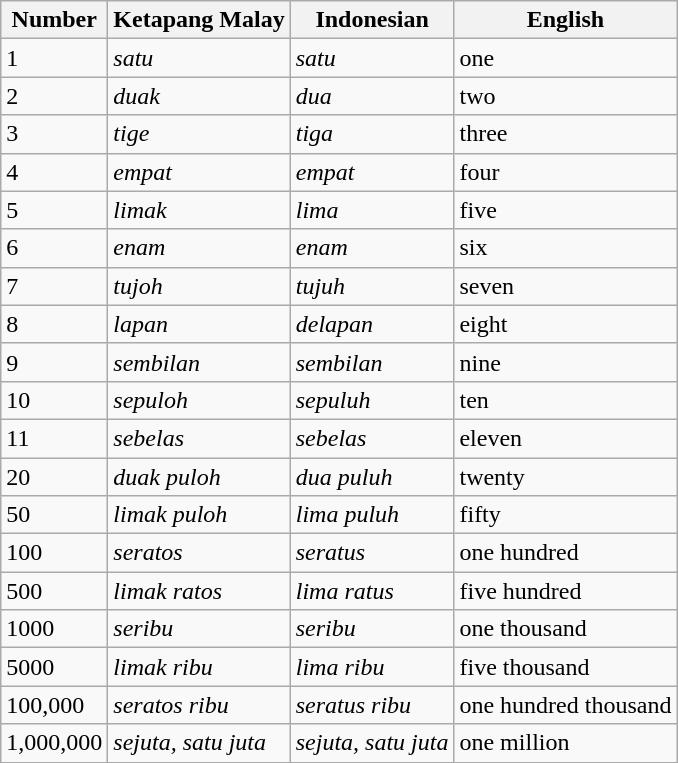<table class="wikitable">
<tr>
<th>Number</th>
<th>Ketapang Malay</th>
<th>Indonesian</th>
<th>English</th>
</tr>
<tr>
<td>1</td>
<td><em>satu</em></td>
<td><em>satu</em></td>
<td>one</td>
</tr>
<tr>
<td>2</td>
<td><em>duak</em></td>
<td><em>dua</em></td>
<td>two</td>
</tr>
<tr>
<td>3</td>
<td><em>tige</em></td>
<td><em>tiga</em></td>
<td>three</td>
</tr>
<tr>
<td>4</td>
<td><em>empat</em></td>
<td><em>empat</em></td>
<td>four</td>
</tr>
<tr>
<td>5</td>
<td><em>limak</em></td>
<td><em>lima</em></td>
<td>five</td>
</tr>
<tr>
<td>6</td>
<td><em>enam</em></td>
<td><em>enam</em></td>
<td>six</td>
</tr>
<tr>
<td>7</td>
<td><em>tujoh</em></td>
<td><em>tujuh</em></td>
<td>seven</td>
</tr>
<tr>
<td>8</td>
<td><em>lapan</em></td>
<td><em>delapan</em></td>
<td>eight</td>
</tr>
<tr>
<td>9</td>
<td><em>sembilan</em></td>
<td><em>sembilan</em></td>
<td>nine</td>
</tr>
<tr>
<td>10</td>
<td><em>sepuloh</em></td>
<td><em>sepuluh</em></td>
<td>ten</td>
</tr>
<tr>
<td>11</td>
<td><em>sebelas</em></td>
<td><em>sebelas</em></td>
<td>eleven</td>
</tr>
<tr>
<td>20</td>
<td><em>duak puloh</em></td>
<td><em>dua puluh</em></td>
<td>twenty</td>
</tr>
<tr>
<td>50</td>
<td><em>limak puloh</em></td>
<td><em>lima puluh</em></td>
<td>fifty</td>
</tr>
<tr>
<td>100</td>
<td><em>seratos</em></td>
<td><em>seratus</em></td>
<td>one hundred</td>
</tr>
<tr>
<td>500</td>
<td><em>limak ratos</em></td>
<td><em>lima ratus</em></td>
<td>five hundred</td>
</tr>
<tr>
<td>1000</td>
<td><em>seribu</em></td>
<td><em>seribu</em></td>
<td>one thousand</td>
</tr>
<tr>
<td>5000</td>
<td><em>limak ribu</em></td>
<td><em>lima ribu</em></td>
<td>five thousand</td>
</tr>
<tr>
<td>100,000</td>
<td><em>seratos ribu</em></td>
<td><em>seratus ribu</em></td>
<td>one hundred thousand</td>
</tr>
<tr>
<td>1,000,000</td>
<td><em>sejuta, satu juta</em></td>
<td><em>sejuta, satu juta</em></td>
<td>one million</td>
</tr>
</table>
